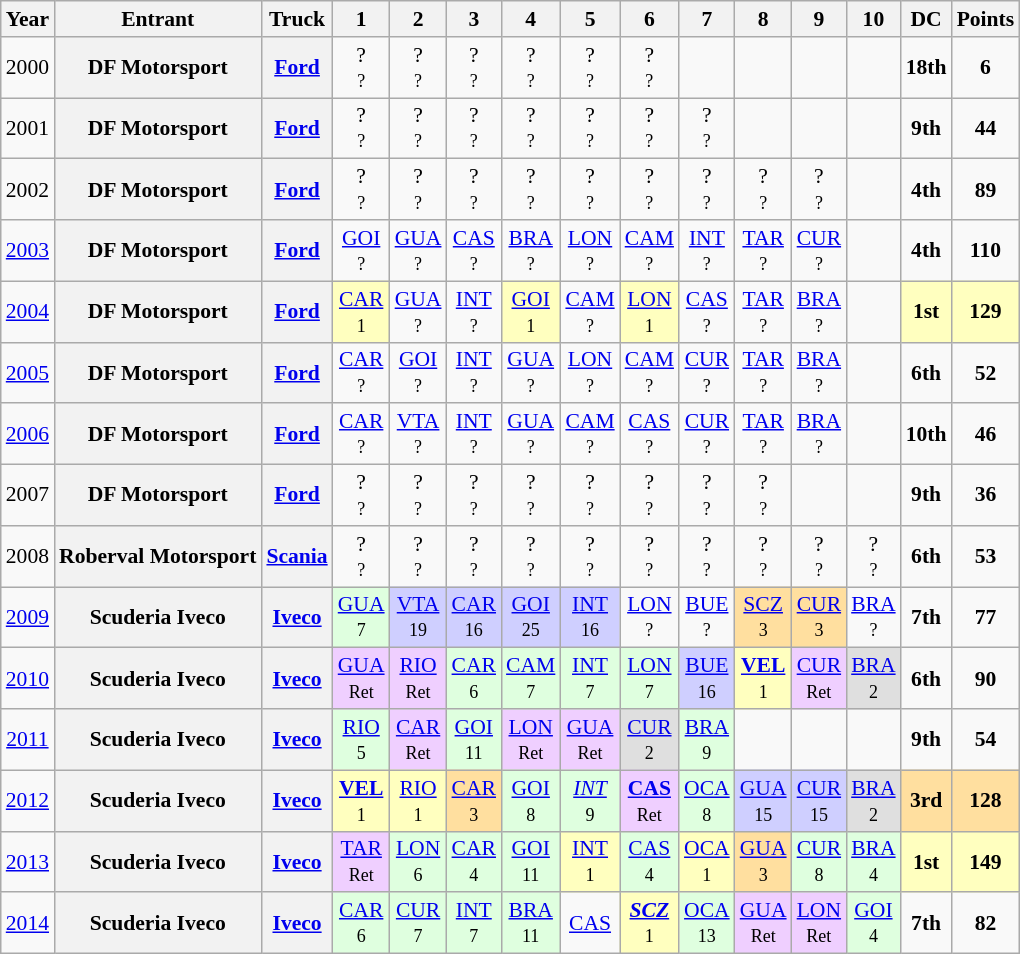<table class="wikitable" style="text-align:center; font-size:90%">
<tr>
<th>Year</th>
<th>Entrant</th>
<th>Truck</th>
<th>1</th>
<th>2</th>
<th>3</th>
<th>4</th>
<th>5</th>
<th>6</th>
<th>7</th>
<th>8</th>
<th>9</th>
<th>10</th>
<th>DC</th>
<th>Points</th>
</tr>
<tr>
<td>2000</td>
<th>DF Motorsport</th>
<th><a href='#'>Ford</a></th>
<td>?<br><small>?</small></td>
<td>?<br><small>?</small></td>
<td>?<br><small>?</small></td>
<td>?<br><small>?</small></td>
<td>?<br><small>?</small></td>
<td>?<br><small>?</small></td>
<td></td>
<td></td>
<td></td>
<td></td>
<td><strong>18th</strong></td>
<td><strong>6</strong></td>
</tr>
<tr>
<td>2001</td>
<th>DF Motorsport</th>
<th><a href='#'>Ford</a></th>
<td>?<br><small>?</small></td>
<td>?<br><small>?</small></td>
<td>?<br><small>?</small></td>
<td>?<br><small>?</small></td>
<td>?<br><small>?</small></td>
<td>?<br><small>?</small></td>
<td>?<br><small>?</small></td>
<td></td>
<td></td>
<td></td>
<td><strong>9th</strong></td>
<td><strong>44</strong></td>
</tr>
<tr>
<td>2002</td>
<th>DF Motorsport</th>
<th><a href='#'>Ford</a></th>
<td>?<br><small>?</small></td>
<td>?<br><small>?</small></td>
<td>?<br><small>?</small></td>
<td>?<br><small>?</small></td>
<td>?<br><small>?</small></td>
<td>?<br><small>?</small></td>
<td>?<br><small>?</small></td>
<td>?<br><small>?</small></td>
<td>?<br><small>?</small></td>
<td></td>
<td><strong>4th</strong></td>
<td><strong>89</strong></td>
</tr>
<tr>
<td><a href='#'>2003</a></td>
<th>DF Motorsport</th>
<th><a href='#'>Ford</a></th>
<td><a href='#'>GOI</a><br><small>?</small></td>
<td><a href='#'>GUA</a><br><small>?</small></td>
<td><a href='#'>CAS</a><br><small>?</small></td>
<td><a href='#'>BRA</a><br><small>?</small></td>
<td><a href='#'>LON</a><br><small>?</small></td>
<td><a href='#'>CAM</a><br><small>?</small></td>
<td><a href='#'>INT</a><br><small>?</small></td>
<td><a href='#'>TAR</a><br><small>?</small></td>
<td><a href='#'>CUR</a><br><small>?</small></td>
<td></td>
<td><strong>4th</strong></td>
<td><strong>110</strong></td>
</tr>
<tr>
<td><a href='#'>2004</a></td>
<th>DF Motorsport</th>
<th><a href='#'>Ford</a></th>
<td style="background:#FFFFBF;"><a href='#'>CAR</a><br><small>1</small></td>
<td><a href='#'>GUA</a><br><small>?</small></td>
<td><a href='#'>INT</a><br><small>?</small></td>
<td style="background:#FFFFBF;"><a href='#'>GOI</a><br><small>1</small></td>
<td><a href='#'>CAM</a><br><small>?</small></td>
<td style="background:#FFFFBF;"><a href='#'>LON</a><br><small>1</small></td>
<td><a href='#'>CAS</a><br><small>?</small></td>
<td><a href='#'>TAR</a><br><small>?</small></td>
<td><a href='#'>BRA</a><br><small>?</small></td>
<td></td>
<td style="background:#FFFFBF;"><strong>1st</strong></td>
<td style="background:#FFFFBF;"><strong>129</strong></td>
</tr>
<tr>
<td><a href='#'>2005</a></td>
<th>DF Motorsport</th>
<th><a href='#'>Ford</a></th>
<td><a href='#'>CAR</a><br><small>?</small></td>
<td><a href='#'>GOI</a><br><small>?</small></td>
<td><a href='#'>INT</a><br><small>?</small></td>
<td><a href='#'>GUA</a><br><small>?</small></td>
<td><a href='#'>LON</a><br><small>?</small></td>
<td><a href='#'>CAM</a><br><small>?</small></td>
<td><a href='#'>CUR</a><br><small>?</small></td>
<td><a href='#'>TAR</a><br><small>?</small></td>
<td><a href='#'>BRA</a><br><small>?</small></td>
<td></td>
<td><strong>6th</strong></td>
<td><strong>52</strong></td>
</tr>
<tr>
<td><a href='#'>2006</a></td>
<th>DF Motorsport</th>
<th><a href='#'>Ford</a></th>
<td><a href='#'>CAR</a><br><small>?</small></td>
<td><a href='#'>VTA</a><br><small>?</small></td>
<td><a href='#'>INT</a><br><small>?</small></td>
<td><a href='#'>GUA</a><br><small>?</small></td>
<td><a href='#'>CAM</a><br><small>?</small></td>
<td><a href='#'>CAS</a><br><small>?</small></td>
<td><a href='#'>CUR</a><br><small>?</small></td>
<td><a href='#'>TAR</a><br><small>?</small></td>
<td><a href='#'>BRA</a><br><small>?</small></td>
<td></td>
<td><strong>10th</strong></td>
<td><strong>46</strong></td>
</tr>
<tr>
<td>2007</td>
<th>DF Motorsport</th>
<th><a href='#'>Ford</a></th>
<td>?<br><small>?</small></td>
<td>?<br><small>?</small></td>
<td>?<br><small>?</small></td>
<td>?<br><small>?</small></td>
<td>?<br><small>?</small></td>
<td>?<br><small>?</small></td>
<td>?<br><small>?</small></td>
<td>?<br><small>?</small></td>
<td></td>
<td></td>
<td><strong>9th</strong></td>
<td><strong>36</strong></td>
</tr>
<tr>
<td>2008</td>
<th>Roberval Motorsport</th>
<th><a href='#'>Scania</a></th>
<td>?<br><small>?</small></td>
<td>?<br><small>?</small></td>
<td>?<br><small>?</small></td>
<td>?<br><small>?</small></td>
<td>?<br><small>?</small></td>
<td>?<br><small>?</small></td>
<td>?<br><small>?</small></td>
<td>?<br><small>?</small></td>
<td>?<br><small>?</small></td>
<td>?<br><small>?</small></td>
<td><strong>6th</strong></td>
<td><strong>53</strong></td>
</tr>
<tr>
<td><a href='#'>2009</a></td>
<th>Scuderia Iveco</th>
<th><a href='#'>Iveco</a></th>
<td style="background:#DFFFDF;"><a href='#'>GUA</a><br><small>7</small></td>
<td style="background:#CFCFFF;"><a href='#'>VTA</a><br><small>19</small></td>
<td style="background:#CFCFFF;"><a href='#'>CAR</a><br><small>16</small></td>
<td style="background:#CFCFFF;"><a href='#'>GOI</a><br><small>25</small></td>
<td style="background:#CFCFFF;"><a href='#'>INT</a><br><small>16</small></td>
<td><a href='#'>LON</a><br><small>?</small></td>
<td><a href='#'>BUE</a><br><small>?</small></td>
<td style="background:#FFDF9F;"><a href='#'>SCZ</a><br><small>3</small></td>
<td style="background:#FFDF9F;"><a href='#'>CUR</a><br><small>3</small></td>
<td><a href='#'>BRA</a><br><small>?</small></td>
<td><strong>7th</strong></td>
<td><strong>77</strong></td>
</tr>
<tr>
<td><a href='#'>2010</a></td>
<th>Scuderia Iveco</th>
<th><a href='#'>Iveco</a></th>
<td style="background:#EFCFFF;"><a href='#'>GUA</a><br><small>Ret</small></td>
<td style="background:#EFCFFF;"><a href='#'>RIO</a><br><small>Ret</small></td>
<td style="background:#DFFFDF;"><a href='#'>CAR</a><br><small>6</small></td>
<td style="background:#DFFFDF;"><a href='#'>CAM</a><br><small>7</small></td>
<td style="background:#DFFFDF;"><a href='#'>INT</a><br><small>7</small></td>
<td style="background:#DFFFDF;"><a href='#'>LON</a><br><small>7</small></td>
<td style="background:#CFCFFF;"><a href='#'>BUE</a><br><small>16</small></td>
<td style="background:#FFFFBF;"><strong><a href='#'>VEL</a></strong><br><small>1</small></td>
<td style="background:#EFCFFF;"><a href='#'>CUR</a><br><small>Ret</small></td>
<td style="background:#DFDFDF;"><a href='#'>BRA</a><br><small>2</small></td>
<td><strong>6th</strong></td>
<td><strong>90</strong></td>
</tr>
<tr>
<td><a href='#'>2011</a></td>
<th>Scuderia Iveco</th>
<th><a href='#'>Iveco</a></th>
<td style="background:#DFFFDF;"><a href='#'>RIO</a><br><small>5</small></td>
<td style="background:#EFCFFF;"><a href='#'>CAR</a><br><small>Ret</small></td>
<td style="background:#DFFFDF;"><a href='#'>GOI</a><br><small>11</small></td>
<td style="background:#EFCFFF;"><a href='#'>LON</a><br><small>Ret</small></td>
<td style="background:#EFCFFF;"><a href='#'>GUA</a><br><small>Ret</small></td>
<td style="background:#DFDFDF;"><a href='#'>CUR</a><br><small>2</small></td>
<td style="background:#DFFFDF;"><a href='#'>BRA</a><br><small>9</small></td>
<td></td>
<td></td>
<td></td>
<td><strong>9th</strong></td>
<td><strong>54</strong></td>
</tr>
<tr>
<td><a href='#'>2012</a></td>
<th>Scuderia Iveco</th>
<th><a href='#'>Iveco</a></th>
<td style="background:#FFFFBF;"><strong><a href='#'>VEL</a></strong><br><small>1</small></td>
<td style="background:#FFFFBF;"><a href='#'>RIO</a><br><small>1</small></td>
<td style="background:#FFDF9F;"><a href='#'>CAR</a><br><small>3</small></td>
<td style="background:#DFFFDF;"><a href='#'>GOI</a><br><small>8</small></td>
<td style="background:#DFFFDF;"><em><a href='#'>INT</a></em><br><small>9</small></td>
<td style="background:#EFCFFF;"><strong><a href='#'>CAS</a></strong><br><small>Ret</small></td>
<td style="background:#DFFFDF;"><a href='#'>OCA</a><br><small>8</small></td>
<td style="background:#CFCFFF;"><a href='#'>GUA</a><br><small>15</small></td>
<td style="background:#CFCFFF;"><a href='#'>CUR</a><br><small>15</small></td>
<td style="background:#DFDFDF;"><a href='#'>BRA</a><br><small>2</small></td>
<td style="background:#FFDF9F;"><strong>3rd</strong></td>
<td style="background:#FFDF9F;"><strong>128</strong></td>
</tr>
<tr>
<td><a href='#'>2013</a></td>
<th>Scuderia Iveco</th>
<th><a href='#'>Iveco</a></th>
<td style="background:#EFCFFF;"><a href='#'>TAR</a><br><small>Ret</small></td>
<td style="background:#DFFFDF;"><a href='#'>LON</a><br><small>6</small></td>
<td style="background:#DFFFDF;"><a href='#'>CAR</a><br><small>4</small></td>
<td style="background:#DFFFDF;"><a href='#'>GOI</a><br><small>11</small></td>
<td style="background:#FFFFBF;"><a href='#'>INT</a><br><small>1</small></td>
<td style="background:#DFFFDF;"><a href='#'>CAS</a><br><small>4</small></td>
<td style="background:#FFFFBF;"><a href='#'>OCA</a><br><small>1</small></td>
<td style="background:#FFDF9F;"><a href='#'>GUA</a><br><small>3</small></td>
<td style="background:#DFFFDF;"><a href='#'>CUR</a><br><small>8</small></td>
<td style="background:#DFFFDF;"><a href='#'>BRA</a><br><small>4</small></td>
<td style="background:#FFFFBF;"><strong>1st</strong></td>
<td style="background:#FFFFBF;"><strong>149</strong></td>
</tr>
<tr>
<td><a href='#'>2014</a></td>
<th>Scuderia Iveco</th>
<th><a href='#'>Iveco</a></th>
<td style="background:#DFFFDF;"><a href='#'>CAR</a><br><small>6</small></td>
<td style="background:#DFFFDF;"><a href='#'>CUR</a><br><small>7</small></td>
<td style="background:#DFFFDF;"><a href='#'>INT</a><br><small>7</small></td>
<td style="background:#DFFFDF;"><a href='#'>BRA</a><br><small>11</small></td>
<td><a href='#'>CAS</a><br><small></small></td>
<td style="background:#FFFFBF;"><strong><em><a href='#'>SCZ</a></em></strong><br><small>1</small></td>
<td style="background:#DFFFDF;"><a href='#'>OCA</a><br><small>13</small></td>
<td style="background:#EFCFFF;"><a href='#'>GUA</a><br><small>Ret</small></td>
<td style="background:#EFCFFF;"><a href='#'>LON</a><br><small>Ret</small></td>
<td style="background:#DFFFDF;"><a href='#'>GOI</a><br><small>4</small></td>
<td><strong>7th</strong></td>
<td><strong>82</strong></td>
</tr>
</table>
